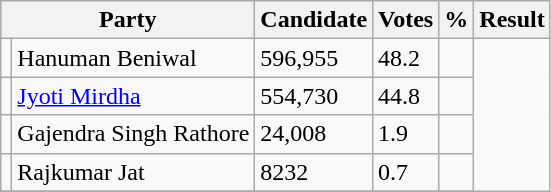<table class="wikitable">
<tr>
<th colspan=2>Party</th>
<th>Candidate</th>
<th>Votes</th>
<th>%</th>
<th>Result</th>
</tr>
<tr>
<td></td>
<td>Hanuman Beniwal</td>
<td>596,955</td>
<td>48.2</td>
<td></td>
</tr>
<tr>
<td></td>
<td><a href='#'>Jyoti Mirdha</a></td>
<td>554,730</td>
<td>44.8</td>
<td></td>
</tr>
<tr>
<td></td>
<td>Gajendra Singh Rathore</td>
<td>24,008</td>
<td>1.9</td>
<td></td>
</tr>
<tr>
<td></td>
<td>Rajkumar Jat</td>
<td>8232</td>
<td>0.7</td>
<td></td>
</tr>
<tr>
</tr>
</table>
